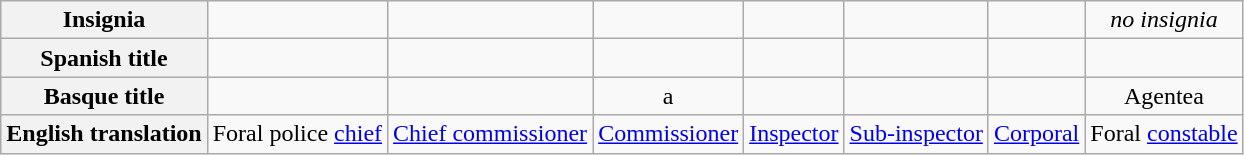<table class="wikitable">
<tr style="text-align:center">
<th>Insignia</th>
<td></td>
<td></td>
<td></td>
<td></td>
<td></td>
<td></td>
<td><em>no insignia</em></td>
</tr>
<tr style="text-align:center">
<th>Spanish title</th>
<td></td>
<td></td>
<td></td>
<td></td>
<td></td>
<td></td>
<td></td>
</tr>
<tr style="text-align:center">
<th>Basque title</th>
<td></td>
<td></td>
<td>a</td>
<td></td>
<td></td>
<td></td>
<td>Agentea</td>
</tr>
<tr style="text-align:center">
<th>English translation</th>
<td>Foral police <a href='#'>chief</a></td>
<td><a href='#'>Chief commissioner</a></td>
<td><a href='#'>Commissioner</a></td>
<td><a href='#'>Inspector</a></td>
<td><a href='#'>Sub-inspector</a></td>
<td><a href='#'>Corporal</a></td>
<td>Foral <a href='#'>constable</a></td>
</tr>
</table>
